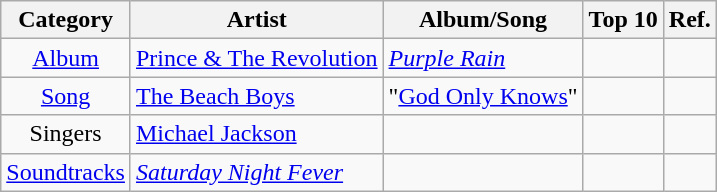<table class="wikitable sortable">
<tr>
<th bgcolor="#efefef">Category</th>
<th bgcolor="#efefef">Artist</th>
<th bgcolor="#efefef">Album/Song</th>
<th bgcolor="#efefef" class=unsortable>Top 10</th>
<th bgcolor="#efefef" class=unsortable>Ref.</th>
</tr>
<tr>
<td align="center"><a href='#'>Album</a></td>
<td><a href='#'>Prince & The Revolution</a></td>
<td><em><a href='#'>Purple Rain</a></em></td>
<td><small></small></td>
<td align="center"></td>
</tr>
<tr>
<td align="center"><a href='#'>Song</a></td>
<td><a href='#'>The Beach Boys</a></td>
<td>"<a href='#'>God Only Knows</a>"</td>
<td><small></small></td>
<td align="center"></td>
</tr>
<tr>
<td align="center">Singers</td>
<td><a href='#'>Michael Jackson</a></td>
<td></td>
<td><small></small></td>
<td align="center"></td>
</tr>
<tr>
<td align="center"><a href='#'>Soundtracks</a></td>
<td><em><a href='#'>Saturday Night Fever</a></em></td>
<td></td>
<td><small></small></td>
<td align="center"></td>
</tr>
</table>
